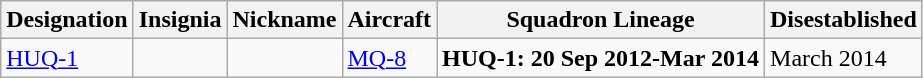<table class="wikitable">
<tr>
<th>Designation</th>
<th>Insignia</th>
<th>Nickname</th>
<th>Aircraft</th>
<th>Squadron Lineage</th>
<th>Disestablished</th>
</tr>
<tr>
<td><a href='#'>HUQ-1</a></td>
<td></td>
<td></td>
<td><a href='#'>MQ-8</a></td>
<td style="white-space: nowrap;"><strong>HUQ-1: 20 Sep 2012-Mar 2014</strong></td>
<td>March 2014</td>
</tr>
</table>
